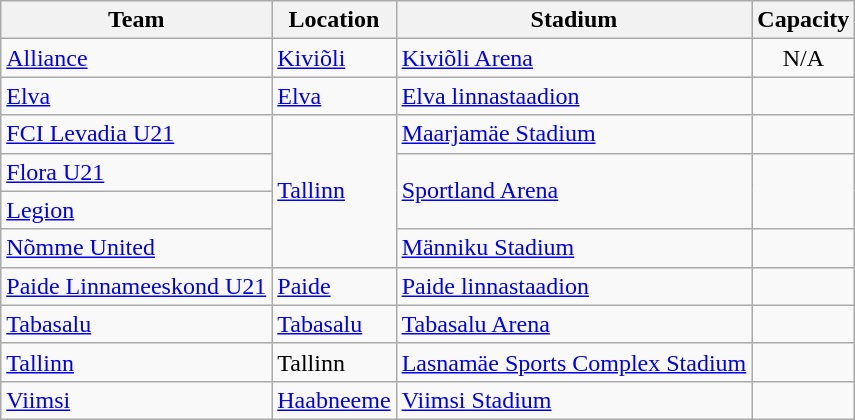<table class="wikitable sortable">
<tr>
<th>Team</th>
<th>Location</th>
<th>Stadium</th>
<th>Capacity</th>
</tr>
<tr>
<td><a href='#'>Alliance</a></td>
<td><a href='#'>Kiviõli</a></td>
<td><a href='#'>Kiviõli Arena</a></td>
<td align=center>N/A</td>
</tr>
<tr>
<td><a href='#'>Elva</a></td>
<td><a href='#'>Elva</a></td>
<td><a href='#'>Elva linnastaadion</a></td>
<td align=center></td>
</tr>
<tr>
<td><a href='#'>FCI Levadia U21</a></td>
<td rowspan=4><a href='#'>Tallinn</a></td>
<td><a href='#'>Maarjamäe Stadium</a></td>
<td align=center></td>
</tr>
<tr>
<td><a href='#'>Flora U21</a></td>
<td rowspan=2><a href='#'>Sportland Arena</a></td>
<td rowspan=2 align=center></td>
</tr>
<tr>
<td><a href='#'>Legion</a></td>
</tr>
<tr>
<td><a href='#'>Nõmme United</a></td>
<td><a href='#'>Männiku Stadium</a></td>
<td align=center></td>
</tr>
<tr>
<td><a href='#'>Paide Linnameeskond U21</a></td>
<td><a href='#'>Paide</a></td>
<td><a href='#'>Paide linnastaadion</a></td>
<td align=center></td>
</tr>
<tr>
<td><a href='#'>Tabasalu</a></td>
<td><a href='#'>Tabasalu</a></td>
<td><a href='#'>Tabasalu Arena</a></td>
<td align=center></td>
</tr>
<tr>
<td><a href='#'>Tallinn</a></td>
<td>Tallinn</td>
<td><a href='#'>Lasnamäe Sports Complex Stadium</a></td>
<td align=center></td>
</tr>
<tr>
<td><a href='#'>Viimsi</a></td>
<td><a href='#'>Haabneeme</a></td>
<td><a href='#'>Viimsi Stadium</a></td>
<td align=center></td>
</tr>
</table>
